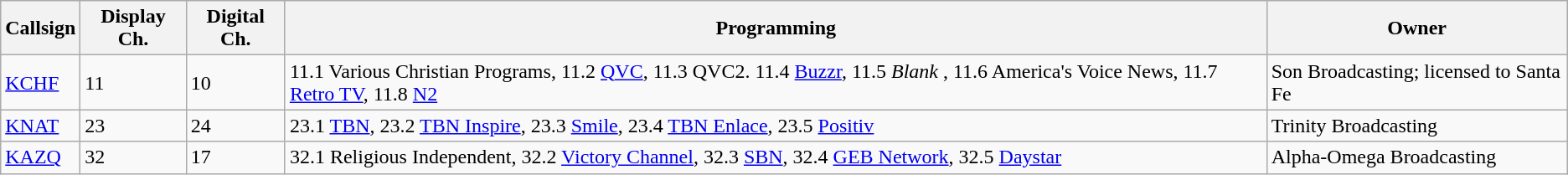<table class="wikitable" border="1">
<tr>
<th>Callsign</th>
<th>Display Ch.</th>
<th>Digital Ch.</th>
<th>Programming</th>
<th>Owner</th>
</tr>
<tr>
<td><a href='#'>KCHF</a></td>
<td>11</td>
<td>10</td>
<td>11.1 Various Christian Programs, 11.2 <a href='#'>QVC</a>, 11.3 QVC2. 11.4 <a href='#'>Buzzr</a>, 11.5 <em>Blank</em> , 11.6 America's Voice News, 11.7 <a href='#'>Retro TV</a>, 11.8 <a href='#'>N2</a></td>
<td>Son Broadcasting; licensed to Santa Fe</td>
</tr>
<tr>
<td><a href='#'>KNAT</a></td>
<td>23</td>
<td>24</td>
<td>23.1 <a href='#'>TBN</a>, 23.2 <a href='#'>TBN Inspire</a>, 23.3 <a href='#'>Smile</a>, 23.4 <a href='#'>TBN Enlace</a>, 23.5 <a href='#'>Positiv</a></td>
<td>Trinity Broadcasting</td>
</tr>
<tr>
<td><a href='#'>KAZQ</a></td>
<td>32</td>
<td>17</td>
<td>32.1 Religious Independent, 32.2 <a href='#'>Victory Channel</a>, 32.3 <a href='#'>SBN</a>, 32.4 <a href='#'>GEB Network</a>, 32.5 <a href='#'>Daystar</a></td>
<td>Alpha-Omega Broadcasting</td>
</tr>
</table>
